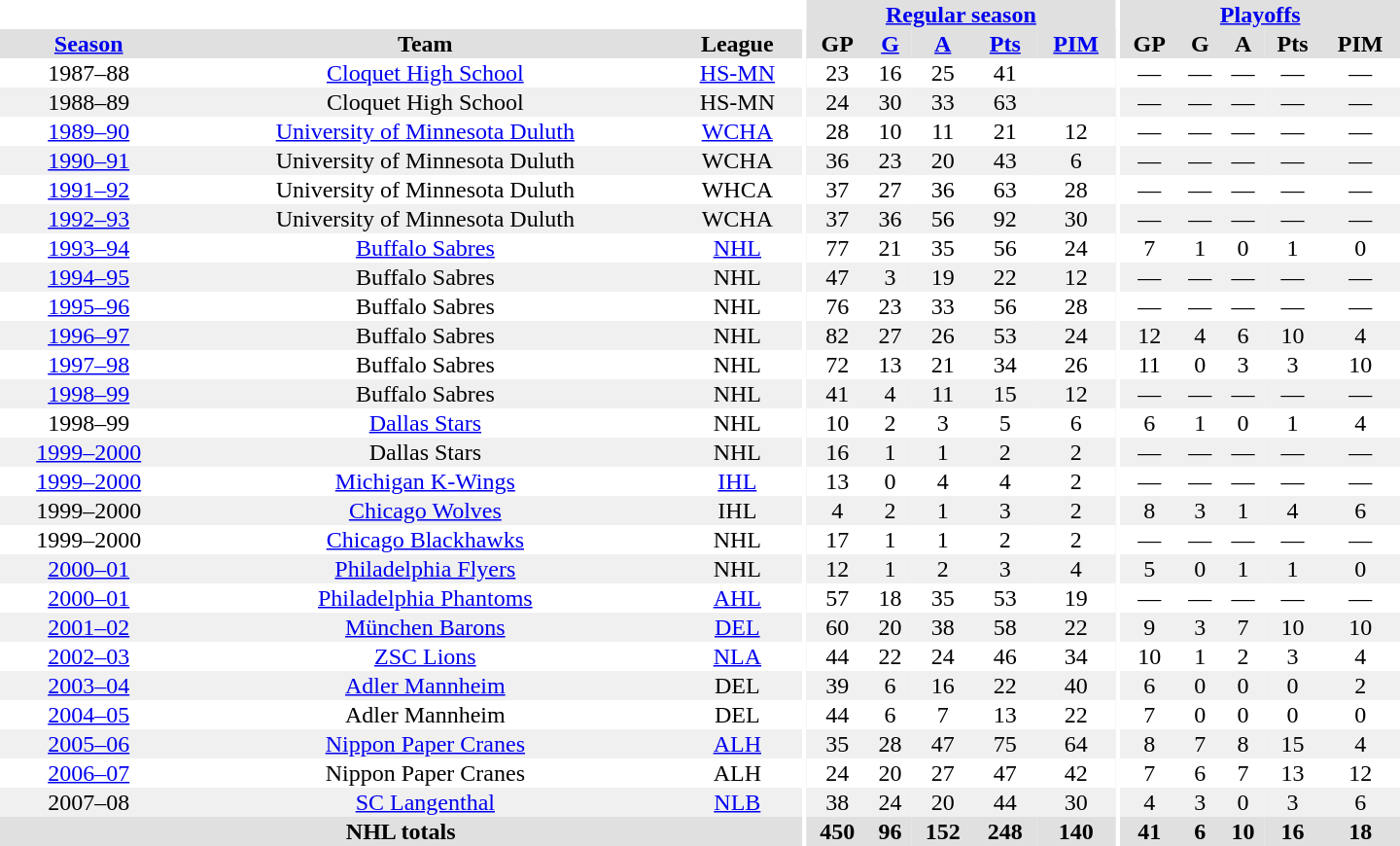<table border="0" cellpadding="1" cellspacing="0" style="text-align:center; width:60em">
<tr bgcolor="#e0e0e0">
<th colspan="3" bgcolor="#ffffff"></th>
<th rowspan="100" bgcolor="#ffffff"></th>
<th colspan="5"><a href='#'>Regular season</a></th>
<th rowspan="100" bgcolor="#ffffff"></th>
<th colspan="5"><a href='#'>Playoffs</a></th>
</tr>
<tr bgcolor="#e0e0e0">
<th><a href='#'>Season</a></th>
<th>Team</th>
<th>League</th>
<th>GP</th>
<th><a href='#'>G</a></th>
<th><a href='#'>A</a></th>
<th><a href='#'>Pts</a></th>
<th><a href='#'>PIM</a></th>
<th>GP</th>
<th>G</th>
<th>A</th>
<th>Pts</th>
<th>PIM</th>
</tr>
<tr>
<td>1987–88</td>
<td><a href='#'>Cloquet High School</a></td>
<td><a href='#'>HS-MN</a></td>
<td>23</td>
<td>16</td>
<td>25</td>
<td>41</td>
<td></td>
<td>—</td>
<td>—</td>
<td>—</td>
<td>—</td>
<td>—</td>
</tr>
<tr bgcolor="#f0f0f0">
<td>1988–89</td>
<td>Cloquet High School</td>
<td>HS-MN</td>
<td>24</td>
<td>30</td>
<td>33</td>
<td>63</td>
<td></td>
<td>—</td>
<td>—</td>
<td>—</td>
<td>—</td>
<td>—</td>
</tr>
<tr>
<td><a href='#'>1989–90</a></td>
<td><a href='#'>University of Minnesota Duluth</a></td>
<td><a href='#'>WCHA</a></td>
<td>28</td>
<td>10</td>
<td>11</td>
<td>21</td>
<td>12</td>
<td>—</td>
<td>—</td>
<td>—</td>
<td>—</td>
<td>—</td>
</tr>
<tr bgcolor="#f0f0f0">
<td><a href='#'>1990–91</a></td>
<td>University of Minnesota Duluth</td>
<td>WCHA</td>
<td>36</td>
<td>23</td>
<td>20</td>
<td>43</td>
<td>6</td>
<td>—</td>
<td>—</td>
<td>—</td>
<td>—</td>
<td>—</td>
</tr>
<tr>
<td><a href='#'>1991–92</a></td>
<td>University of Minnesota Duluth</td>
<td>WHCA</td>
<td>37</td>
<td>27</td>
<td>36</td>
<td>63</td>
<td>28</td>
<td>—</td>
<td>—</td>
<td>—</td>
<td>—</td>
<td>—</td>
</tr>
<tr bgcolor="#f0f0f0">
<td><a href='#'>1992–93</a></td>
<td>University of Minnesota Duluth</td>
<td>WCHA</td>
<td>37</td>
<td>36</td>
<td>56</td>
<td>92</td>
<td>30</td>
<td>—</td>
<td>—</td>
<td>—</td>
<td>—</td>
<td>—</td>
</tr>
<tr>
<td><a href='#'>1993–94</a></td>
<td><a href='#'>Buffalo Sabres</a></td>
<td><a href='#'>NHL</a></td>
<td>77</td>
<td>21</td>
<td>35</td>
<td>56</td>
<td>24</td>
<td>7</td>
<td>1</td>
<td>0</td>
<td>1</td>
<td>0</td>
</tr>
<tr bgcolor="#f0f0f0">
<td><a href='#'>1994–95</a></td>
<td>Buffalo Sabres</td>
<td>NHL</td>
<td>47</td>
<td>3</td>
<td>19</td>
<td>22</td>
<td>12</td>
<td>—</td>
<td>—</td>
<td>—</td>
<td>—</td>
<td>—</td>
</tr>
<tr>
<td><a href='#'>1995–96</a></td>
<td>Buffalo Sabres</td>
<td>NHL</td>
<td>76</td>
<td>23</td>
<td>33</td>
<td>56</td>
<td>28</td>
<td>—</td>
<td>—</td>
<td>—</td>
<td>—</td>
<td>—</td>
</tr>
<tr bgcolor="#f0f0f0">
<td><a href='#'>1996–97</a></td>
<td>Buffalo Sabres</td>
<td>NHL</td>
<td>82</td>
<td>27</td>
<td>26</td>
<td>53</td>
<td>24</td>
<td>12</td>
<td>4</td>
<td>6</td>
<td>10</td>
<td>4</td>
</tr>
<tr>
<td><a href='#'>1997–98</a></td>
<td>Buffalo Sabres</td>
<td>NHL</td>
<td>72</td>
<td>13</td>
<td>21</td>
<td>34</td>
<td>26</td>
<td>11</td>
<td>0</td>
<td>3</td>
<td>3</td>
<td>10</td>
</tr>
<tr bgcolor="#f0f0f0">
<td><a href='#'>1998–99</a></td>
<td>Buffalo Sabres</td>
<td>NHL</td>
<td>41</td>
<td>4</td>
<td>11</td>
<td>15</td>
<td>12</td>
<td>—</td>
<td>—</td>
<td>—</td>
<td>—</td>
<td>—</td>
</tr>
<tr>
<td>1998–99</td>
<td><a href='#'>Dallas Stars</a></td>
<td>NHL</td>
<td>10</td>
<td>2</td>
<td>3</td>
<td>5</td>
<td>6</td>
<td>6</td>
<td>1</td>
<td>0</td>
<td>1</td>
<td>4</td>
</tr>
<tr bgcolor="#f0f0f0">
<td><a href='#'>1999–2000</a></td>
<td>Dallas Stars</td>
<td>NHL</td>
<td>16</td>
<td>1</td>
<td>1</td>
<td>2</td>
<td>2</td>
<td>—</td>
<td>—</td>
<td>—</td>
<td>—</td>
<td>—</td>
</tr>
<tr>
<td><a href='#'>1999–2000</a></td>
<td><a href='#'>Michigan K-Wings</a></td>
<td><a href='#'>IHL</a></td>
<td>13</td>
<td>0</td>
<td>4</td>
<td>4</td>
<td>2</td>
<td>—</td>
<td>—</td>
<td>—</td>
<td>—</td>
<td>—</td>
</tr>
<tr bgcolor="#f0f0f0">
<td>1999–2000</td>
<td><a href='#'>Chicago Wolves</a></td>
<td>IHL</td>
<td>4</td>
<td>2</td>
<td>1</td>
<td>3</td>
<td>2</td>
<td>8</td>
<td>3</td>
<td>1</td>
<td>4</td>
<td>6</td>
</tr>
<tr>
<td>1999–2000</td>
<td><a href='#'>Chicago Blackhawks</a></td>
<td>NHL</td>
<td>17</td>
<td>1</td>
<td>1</td>
<td>2</td>
<td>2</td>
<td>—</td>
<td>—</td>
<td>—</td>
<td>—</td>
<td>—</td>
</tr>
<tr bgcolor="#f0f0f0">
<td><a href='#'>2000–01</a></td>
<td><a href='#'>Philadelphia Flyers</a></td>
<td>NHL</td>
<td>12</td>
<td>1</td>
<td>2</td>
<td>3</td>
<td>4</td>
<td>5</td>
<td>0</td>
<td>1</td>
<td>1</td>
<td>0</td>
</tr>
<tr>
<td><a href='#'>2000–01</a></td>
<td><a href='#'>Philadelphia Phantoms</a></td>
<td><a href='#'>AHL</a></td>
<td>57</td>
<td>18</td>
<td>35</td>
<td>53</td>
<td>19</td>
<td>—</td>
<td>—</td>
<td>—</td>
<td>—</td>
<td>—</td>
</tr>
<tr bgcolor="#f0f0f0">
<td><a href='#'>2001–02</a></td>
<td><a href='#'>München Barons</a></td>
<td><a href='#'>DEL</a></td>
<td>60</td>
<td>20</td>
<td>38</td>
<td>58</td>
<td>22</td>
<td>9</td>
<td>3</td>
<td>7</td>
<td>10</td>
<td>10</td>
</tr>
<tr>
<td><a href='#'>2002–03</a></td>
<td><a href='#'>ZSC Lions</a></td>
<td><a href='#'>NLA</a></td>
<td>44</td>
<td>22</td>
<td>24</td>
<td>46</td>
<td>34</td>
<td>10</td>
<td>1</td>
<td>2</td>
<td>3</td>
<td>4</td>
</tr>
<tr bgcolor="#f0f0f0">
<td><a href='#'>2003–04</a></td>
<td><a href='#'>Adler Mannheim</a></td>
<td>DEL</td>
<td>39</td>
<td>6</td>
<td>16</td>
<td>22</td>
<td>40</td>
<td>6</td>
<td>0</td>
<td>0</td>
<td>0</td>
<td>2</td>
</tr>
<tr>
<td><a href='#'>2004–05</a></td>
<td>Adler Mannheim</td>
<td>DEL</td>
<td>44</td>
<td>6</td>
<td>7</td>
<td>13</td>
<td>22</td>
<td>7</td>
<td>0</td>
<td>0</td>
<td>0</td>
<td>0</td>
</tr>
<tr bgcolor="#f0f0f0">
<td><a href='#'>2005–06</a></td>
<td><a href='#'>Nippon Paper Cranes</a></td>
<td><a href='#'>ALH</a></td>
<td>35</td>
<td>28</td>
<td>47</td>
<td>75</td>
<td>64</td>
<td>8</td>
<td>7</td>
<td>8</td>
<td>15</td>
<td>4</td>
</tr>
<tr>
<td><a href='#'>2006–07</a></td>
<td>Nippon Paper Cranes</td>
<td>ALH</td>
<td>24</td>
<td>20</td>
<td>27</td>
<td>47</td>
<td>42</td>
<td>7</td>
<td>6</td>
<td>7</td>
<td>13</td>
<td>12</td>
</tr>
<tr bgcolor="#f0f0f0">
<td>2007–08</td>
<td><a href='#'>SC Langenthal</a></td>
<td><a href='#'>NLB</a></td>
<td>38</td>
<td>24</td>
<td>20</td>
<td>44</td>
<td>30</td>
<td>4</td>
<td>3</td>
<td>0</td>
<td>3</td>
<td>6</td>
</tr>
<tr bgcolor="#e0e0e0">
<th colspan="3">NHL totals</th>
<th>450</th>
<th>96</th>
<th>152</th>
<th>248</th>
<th>140</th>
<th>41</th>
<th>6</th>
<th>10</th>
<th>16</th>
<th>18</th>
</tr>
</table>
